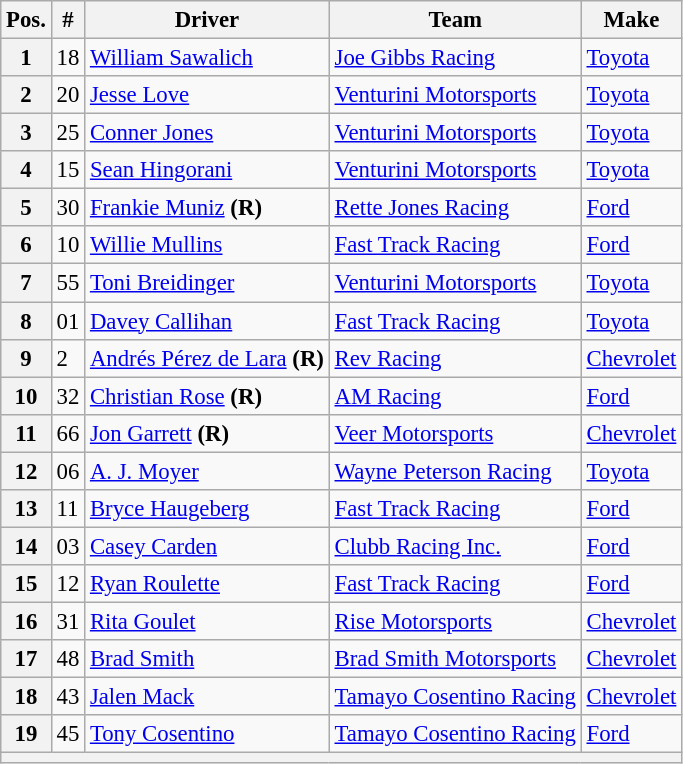<table class="wikitable" style="font-size:95%">
<tr>
<th>Pos.</th>
<th>#</th>
<th>Driver</th>
<th>Team</th>
<th>Make</th>
</tr>
<tr>
<th>1</th>
<td>18</td>
<td><a href='#'>William Sawalich</a></td>
<td><a href='#'>Joe Gibbs Racing</a></td>
<td><a href='#'>Toyota</a></td>
</tr>
<tr>
<th>2</th>
<td>20</td>
<td><a href='#'>Jesse Love</a></td>
<td><a href='#'>Venturini Motorsports</a></td>
<td><a href='#'>Toyota</a></td>
</tr>
<tr>
<th>3</th>
<td>25</td>
<td><a href='#'>Conner Jones</a></td>
<td><a href='#'>Venturini Motorsports</a></td>
<td><a href='#'>Toyota</a></td>
</tr>
<tr>
<th>4</th>
<td>15</td>
<td><a href='#'>Sean Hingorani</a></td>
<td><a href='#'>Venturini Motorsports</a></td>
<td><a href='#'>Toyota</a></td>
</tr>
<tr>
<th>5</th>
<td>30</td>
<td><a href='#'>Frankie Muniz</a> <strong>(R)</strong></td>
<td><a href='#'>Rette Jones Racing</a></td>
<td><a href='#'>Ford</a></td>
</tr>
<tr>
<th>6</th>
<td>10</td>
<td><a href='#'>Willie Mullins</a></td>
<td><a href='#'>Fast Track Racing</a></td>
<td><a href='#'>Ford</a></td>
</tr>
<tr>
<th>7</th>
<td>55</td>
<td><a href='#'>Toni Breidinger</a></td>
<td><a href='#'>Venturini Motorsports</a></td>
<td><a href='#'>Toyota</a></td>
</tr>
<tr>
<th>8</th>
<td>01</td>
<td><a href='#'>Davey Callihan</a></td>
<td><a href='#'>Fast Track Racing</a></td>
<td><a href='#'>Toyota</a></td>
</tr>
<tr>
<th>9</th>
<td>2</td>
<td><a href='#'>Andrés Pérez de Lara</a> <strong>(R)</strong></td>
<td><a href='#'>Rev Racing</a></td>
<td><a href='#'>Chevrolet</a></td>
</tr>
<tr>
<th>10</th>
<td>32</td>
<td><a href='#'>Christian Rose</a> <strong>(R)</strong></td>
<td><a href='#'>AM Racing</a></td>
<td><a href='#'>Ford</a></td>
</tr>
<tr>
<th>11</th>
<td>66</td>
<td><a href='#'>Jon Garrett</a> <strong>(R)</strong></td>
<td><a href='#'>Veer Motorsports</a></td>
<td><a href='#'>Chevrolet</a></td>
</tr>
<tr>
<th>12</th>
<td>06</td>
<td><a href='#'>A. J. Moyer</a></td>
<td><a href='#'>Wayne Peterson Racing</a></td>
<td><a href='#'>Toyota</a></td>
</tr>
<tr>
<th>13</th>
<td>11</td>
<td><a href='#'>Bryce Haugeberg</a></td>
<td><a href='#'>Fast Track Racing</a></td>
<td><a href='#'>Ford</a></td>
</tr>
<tr>
<th>14</th>
<td>03</td>
<td><a href='#'>Casey Carden</a></td>
<td><a href='#'>Clubb Racing Inc.</a></td>
<td><a href='#'>Ford</a></td>
</tr>
<tr>
<th>15</th>
<td>12</td>
<td><a href='#'>Ryan Roulette</a></td>
<td><a href='#'>Fast Track Racing</a></td>
<td><a href='#'>Ford</a></td>
</tr>
<tr>
<th>16</th>
<td>31</td>
<td><a href='#'>Rita Goulet</a></td>
<td><a href='#'>Rise Motorsports</a></td>
<td><a href='#'>Chevrolet</a></td>
</tr>
<tr>
<th>17</th>
<td>48</td>
<td><a href='#'>Brad Smith</a></td>
<td><a href='#'>Brad Smith Motorsports</a></td>
<td><a href='#'>Chevrolet</a></td>
</tr>
<tr>
<th>18</th>
<td>43</td>
<td><a href='#'>Jalen Mack</a></td>
<td><a href='#'>Tamayo Cosentino Racing</a></td>
<td><a href='#'>Chevrolet</a></td>
</tr>
<tr>
<th>19</th>
<td>45</td>
<td><a href='#'>Tony Cosentino</a></td>
<td><a href='#'>Tamayo Cosentino Racing</a></td>
<td><a href='#'>Ford</a></td>
</tr>
<tr>
<th colspan="5"></th>
</tr>
</table>
